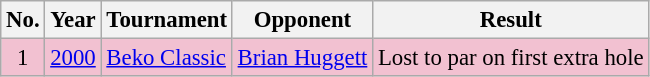<table class="wikitable" style="font-size:95%;">
<tr>
<th>No.</th>
<th>Year</th>
<th>Tournament</th>
<th>Opponent</th>
<th>Result</th>
</tr>
<tr style="background:#F2C1D1;">
<td align=center>1</td>
<td><a href='#'>2000</a></td>
<td><a href='#'>Beko Classic</a></td>
<td> <a href='#'>Brian Huggett</a></td>
<td>Lost to par on first extra hole</td>
</tr>
</table>
